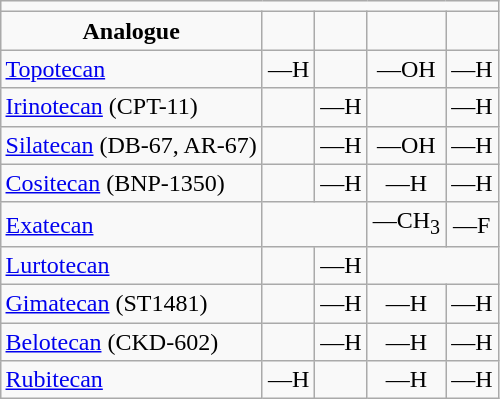<table class="wikitable" style="margin:0 auto;">
<tr>
<td colspan="5"></td>
</tr>
<tr>
<td align="center"><strong>Analogue</strong></td>
<td align="center"></td>
<td align="center"></td>
<td align="center"></td>
<td align="center"></td>
</tr>
<tr>
<td><a href='#'>Topotecan</a></td>
<td align="center">—H</td>
<td align="center"></td>
<td align="center">—OH</td>
<td align="center">—H</td>
</tr>
<tr>
<td><a href='#'>Irinotecan</a> (CPT-11)</td>
<td align="center"></td>
<td align="center">—H</td>
<td align="center"></td>
<td align="center">—H</td>
</tr>
<tr>
<td><a href='#'>Silatecan</a> (DB-67, AR-67)</td>
<td align="center"></td>
<td align="center">—H</td>
<td align="center">—OH</td>
<td align="center">—H</td>
</tr>
<tr>
<td><a href='#'>Cositecan</a> (BNP-1350)</td>
<td align="center"></td>
<td align="center">—H</td>
<td align="center">—H</td>
<td align="center">—H</td>
</tr>
<tr>
<td><a href='#'>Exatecan</a></td>
<td colspan="2" align="center"></td>
<td align="center">—CH<sub>3</sub></td>
<td align="center">—F</td>
</tr>
<tr>
<td><a href='#'>Lurtotecan</a></td>
<td align="center"></td>
<td align="center">—H</td>
<td colspan="2" align="center"></td>
</tr>
<tr>
<td><a href='#'>Gimatecan</a> (ST1481)</td>
<td align="center"></td>
<td align="center">—H</td>
<td align="center">—H</td>
<td align="center">—H</td>
</tr>
<tr>
<td><a href='#'>Belotecan</a> (CKD-602)</td>
<td align="center"></td>
<td align="center">—H</td>
<td align="center">—H</td>
<td align="center">—H</td>
</tr>
<tr>
<td><a href='#'>Rubitecan</a></td>
<td align="center">—H</td>
<td align="center"></td>
<td align="center">—H</td>
<td align="center">—H</td>
</tr>
</table>
